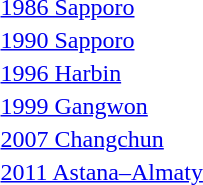<table>
<tr>
<td><a href='#'>1986 Sapporo</a></td>
<td></td>
<td></td>
<td></td>
</tr>
<tr>
<td><a href='#'>1990 Sapporo</a></td>
<td></td>
<td></td>
<td></td>
</tr>
<tr>
<td><a href='#'>1996 Harbin</a></td>
<td></td>
<td></td>
<td></td>
</tr>
<tr>
<td><a href='#'>1999 Gangwon</a></td>
<td></td>
<td></td>
<td></td>
</tr>
<tr>
<td><a href='#'>2007 Changchun</a></td>
<td></td>
<td></td>
<td></td>
</tr>
<tr>
<td><a href='#'>2011 Astana–Almaty</a></td>
<td></td>
<td></td>
<td></td>
</tr>
</table>
